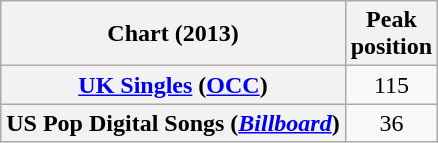<table class="wikitable sortable plainrowheaders" style="text-align:center;">
<tr>
<th scope="col">Chart (2013)</th>
<th scope="col">Peak<br>position</th>
</tr>
<tr>
<th scope="row"><a href='#'>UK Singles</a> (<a href='#'>OCC</a>)</th>
<td>115</td>
</tr>
<tr>
<th scope="row">US Pop Digital Songs (<em><a href='#'>Billboard</a></em>)</th>
<td>36</td>
</tr>
</table>
